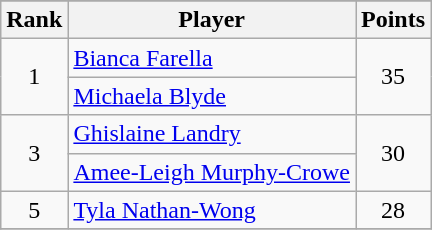<table class="wikitable sortable">
<tr>
</tr>
<tr>
<th>Rank</th>
<th>Player</th>
<th>Points</th>
</tr>
<tr>
<td align=center rowspan=2>1</td>
<td> <a href='#'>Bianca Farella</a></td>
<td align=center rowspan=2>35</td>
</tr>
<tr>
<td> <a href='#'>Michaela Blyde</a></td>
</tr>
<tr>
<td align=center rowspan=2>3</td>
<td> <a href='#'>Ghislaine Landry</a></td>
<td align=center rowspan=2>30</td>
</tr>
<tr>
<td> <a href='#'>Amee-Leigh Murphy-Crowe</a></td>
</tr>
<tr>
<td align=center>5</td>
<td> <a href='#'>Tyla Nathan-Wong</a></td>
<td align=center>28</td>
</tr>
<tr>
</tr>
</table>
